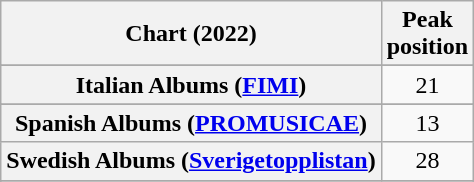<table class="wikitable sortable plainrowheaders" style="text-align:center">
<tr>
<th scope="col">Chart (2022)</th>
<th scope="col">Peak<br>position</th>
</tr>
<tr>
</tr>
<tr>
</tr>
<tr>
</tr>
<tr>
</tr>
<tr>
</tr>
<tr>
</tr>
<tr>
</tr>
<tr>
</tr>
<tr>
</tr>
<tr>
<th scope="row">Italian Albums (<a href='#'>FIMI</a>)</th>
<td>21</td>
</tr>
<tr>
</tr>
<tr>
</tr>
<tr>
</tr>
<tr>
</tr>
<tr>
<th scope="row">Spanish Albums (<a href='#'>PROMUSICAE</a>)</th>
<td>13</td>
</tr>
<tr>
<th scope="row">Swedish Albums (<a href='#'>Sverigetopplistan</a>)</th>
<td>28</td>
</tr>
<tr>
</tr>
<tr>
</tr>
<tr>
</tr>
<tr>
</tr>
</table>
